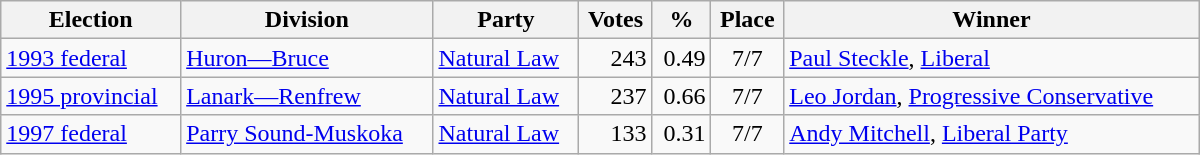<table class="wikitable" width="800">
<tr>
<th align="left">Election</th>
<th align="left">Division</th>
<th align="left">Party</th>
<th align="right">Votes</th>
<th align="right">%</th>
<th align="center">Place</th>
<th align="center">Winner</th>
</tr>
<tr>
<td align="left"><a href='#'>1993 federal</a></td>
<td align="left"><a href='#'>Huron—Bruce</a></td>
<td align="left"><a href='#'>Natural Law</a></td>
<td align="right">243</td>
<td align="right">0.49</td>
<td align="center">7/7</td>
<td align="left"><a href='#'>Paul Steckle</a>, <a href='#'>Liberal</a></td>
</tr>
<tr>
<td align="left"><a href='#'>1995 provincial</a></td>
<td align="left"><a href='#'>Lanark—Renfrew</a></td>
<td align="left"><a href='#'>Natural Law</a></td>
<td align="right">237</td>
<td align="right">0.66</td>
<td align="center">7/7</td>
<td align="left"><a href='#'>Leo Jordan</a>, <a href='#'>Progressive Conservative</a></td>
</tr>
<tr>
<td align="left"><a href='#'>1997 federal</a></td>
<td align="left"><a href='#'>Parry Sound-Muskoka</a></td>
<td align="left"><a href='#'>Natural Law</a></td>
<td align="right">133</td>
<td align="right">0.31</td>
<td align="center">7/7</td>
<td align="left"><a href='#'>Andy Mitchell</a>, <a href='#'>Liberal Party</a></td>
</tr>
</table>
